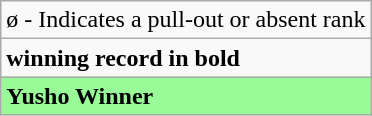<table class="wikitable">
<tr>
<td>ø - Indicates a pull-out or absent rank</td>
</tr>
<tr>
<td><strong>winning record in bold</strong></td>
</tr>
<tr>
<td style="background: PaleGreen;"><strong>Yusho Winner</strong></td>
</tr>
</table>
